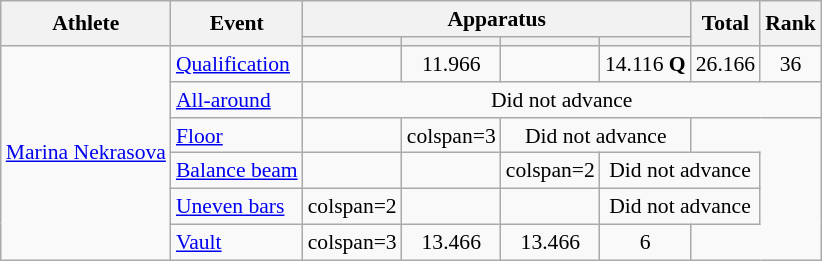<table class="wikitable" style="text-align:center; font-size:90%">
<tr>
<th rowspan=2>Athlete</th>
<th rowspan=2>Event</th>
<th colspan=4>Apparatus</th>
<th rowspan=2>Total</th>
<th rowspan=2>Rank</th>
</tr>
<tr style="font-size:95%">
<th></th>
<th></th>
<th></th>
<th></th>
</tr>
<tr>
<td rowspan=8 align=left><a href='#'>Marina Nekrasova</a></td>
<td align=left><a href='#'>Qualification</a></td>
<td></td>
<td>11.966</td>
<td></td>
<td>14.116 <strong>Q</strong></td>
<td>26.166</td>
<td>36</td>
</tr>
<tr>
<td align=left><a href='#'>All-around</a></td>
<td colspan=6>Did not advance</td>
</tr>
<tr>
<td align=left><a href='#'>Floor</a></td>
<td></td>
<td>colspan=3 </td>
<td colspan=2>Did not advance</td>
</tr>
<tr>
<td align=left><a href='#'>Balance beam</a></td>
<td></td>
<td></td>
<td>colspan=2 </td>
<td colspan=2>Did not advance</td>
</tr>
<tr>
<td align=left><a href='#'>Uneven bars</a></td>
<td>colspan=2 </td>
<td></td>
<td></td>
<td colspan=2>Did not advance</td>
</tr>
<tr>
<td align=left><a href='#'>Vault</a></td>
<td>colspan=3 </td>
<td>13.466</td>
<td>13.466</td>
<td>6</td>
</tr>
</table>
